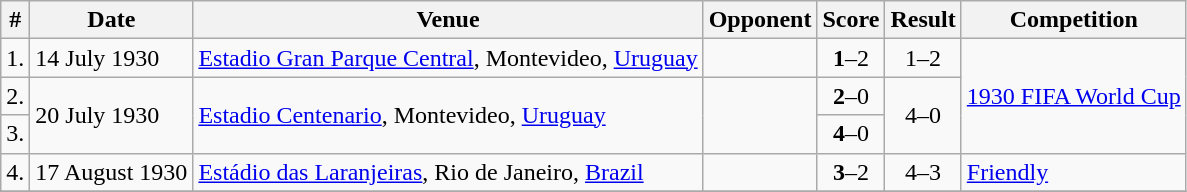<table class="wikitable sortable" style="font-size:100%">
<tr>
<th>#</th>
<th>Date</th>
<th>Venue</th>
<th>Opponent</th>
<th>Score</th>
<th>Result</th>
<th>Competition</th>
</tr>
<tr>
<td align=center>1.</td>
<td>14 July 1930</td>
<td><a href='#'>Estadio Gran Parque Central</a>, Montevideo, <a href='#'>Uruguay</a></td>
<td></td>
<td align=center><strong>1</strong>–2</td>
<td align=center>1–2</td>
<td rowspan=3><a href='#'>1930 FIFA World Cup</a></td>
</tr>
<tr>
<td align=center>2.</td>
<td rowspan=2>20 July 1930</td>
<td rowspan=2><a href='#'>Estadio Centenario</a>, Montevideo, <a href='#'>Uruguay</a></td>
<td rowspan=2></td>
<td align=center><strong>2</strong>–0</td>
<td rowspan=2 align=center>4–0</td>
</tr>
<tr>
<td align=center>3.</td>
<td align=center><strong>4</strong>–0</td>
</tr>
<tr>
<td align=center>4.</td>
<td>17 August 1930</td>
<td><a href='#'>Estádio das Laranjeiras</a>, Rio de Janeiro, <a href='#'>Brazil</a></td>
<td></td>
<td align=center><strong>3</strong>–2</td>
<td align=center>4–3</td>
<td><a href='#'>Friendly</a></td>
</tr>
<tr>
</tr>
</table>
